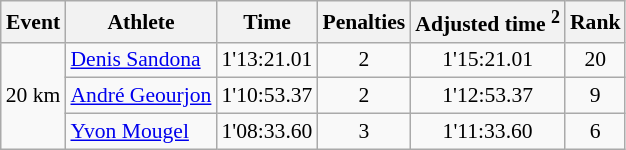<table class="wikitable" style="font-size:90%">
<tr>
<th>Event</th>
<th>Athlete</th>
<th>Time</th>
<th>Penalties</th>
<th>Adjusted time <sup>2</sup></th>
<th>Rank</th>
</tr>
<tr>
<td rowspan="3">20 km</td>
<td><a href='#'>Denis Sandona</a></td>
<td align="center">1'13:21.01</td>
<td align="center">2</td>
<td align="center">1'15:21.01</td>
<td align="center">20</td>
</tr>
<tr>
<td><a href='#'>André Geourjon</a></td>
<td align="center">1'10:53.37</td>
<td align="center">2</td>
<td align="center">1'12:53.37</td>
<td align="center">9</td>
</tr>
<tr>
<td><a href='#'>Yvon Mougel</a></td>
<td align="center">1'08:33.60</td>
<td align="center">3</td>
<td align="center">1'11:33.60</td>
<td align="center">6</td>
</tr>
</table>
